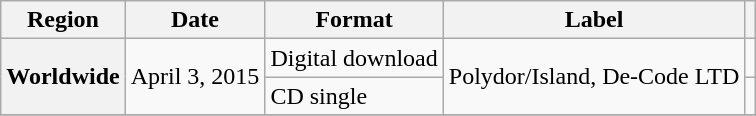<table class="wikitable plainrowheaders">
<tr>
<th scope="col">Region</th>
<th scope="col">Date</th>
<th scope="col">Format</th>
<th scope="col">Label</th>
<th scope="col"></th>
</tr>
<tr>
<th scope="row" rowspan="2">Worldwide</th>
<td rowspan="2">April 3, 2015</td>
<td>Digital download</td>
<td rowspan="2">Polydor/Island, De-Code LTD</td>
<td align="center"><br></td>
</tr>
<tr>
<td>CD single</td>
<td align="center"><br></td>
</tr>
<tr>
</tr>
</table>
